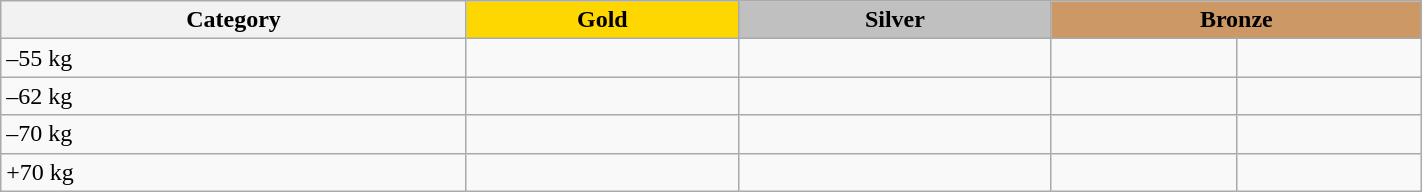<table class=wikitable  width=75%>
<tr>
<th>Category</th>
<th style="background: gold">Gold</th>
<th style="background: silver">Silver</th>
<th style="background: #cc9966" colspan=2>Bronze</th>
</tr>
<tr>
<td>–55 kg</td>
<td></td>
<td></td>
<td></td>
<td></td>
</tr>
<tr>
<td>–62 kg</td>
<td></td>
<td></td>
<td></td>
<td></td>
</tr>
<tr>
<td>–70 kg</td>
<td></td>
<td></td>
<td></td>
<td></td>
</tr>
<tr>
<td>+70 kg</td>
<td></td>
<td></td>
<td></td>
<td></td>
</tr>
</table>
